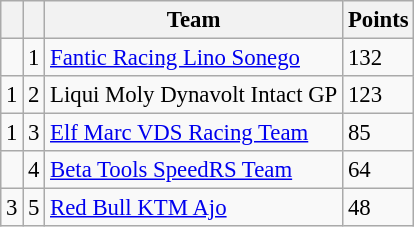<table class="wikitable" style="font-size: 95%;">
<tr>
<th></th>
<th></th>
<th>Team</th>
<th>Points</th>
</tr>
<tr>
<td></td>
<td align=center>1</td>
<td> <a href='#'>Fantic Racing Lino Sonego</a></td>
<td align=left>132</td>
</tr>
<tr>
<td> 1</td>
<td align=center>2</td>
<td> Liqui Moly Dynavolt Intact GP</td>
<td align=left>123</td>
</tr>
<tr>
<td> 1</td>
<td align=center>3</td>
<td> <a href='#'>Elf Marc VDS Racing Team</a></td>
<td align=left>85</td>
</tr>
<tr>
<td></td>
<td align=center>4</td>
<td> <a href='#'>Beta Tools SpeedRS Team</a></td>
<td align=left>64</td>
</tr>
<tr>
<td> 3</td>
<td align=center>5</td>
<td> <a href='#'>Red Bull KTM Ajo</a></td>
<td align=left>48</td>
</tr>
</table>
